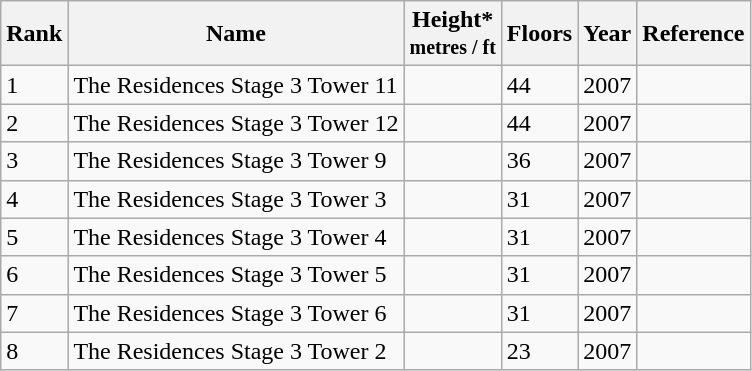<table class="wikitable sortable">
<tr>
<th>Rank</th>
<th>Name</th>
<th>Height*<br><small>metres / ft</small></th>
<th>Floors</th>
<th>Year</th>
<th>Reference</th>
</tr>
<tr>
<td>1</td>
<td>The Residences Stage 3 Tower 11</td>
<td></td>
<td>44</td>
<td>2007</td>
<td></td>
</tr>
<tr>
<td>2</td>
<td>The Residences Stage 3 Tower 12</td>
<td></td>
<td>44</td>
<td>2007</td>
<td></td>
</tr>
<tr>
<td>3</td>
<td>The Residences Stage 3 Tower 9</td>
<td></td>
<td>36</td>
<td>2007</td>
<td></td>
</tr>
<tr>
<td>4</td>
<td>The Residences Stage 3 Tower 3</td>
<td></td>
<td>31</td>
<td>2007</td>
<td></td>
</tr>
<tr>
<td>5</td>
<td>The Residences Stage 3 Tower 4</td>
<td></td>
<td>31</td>
<td>2007</td>
<td></td>
</tr>
<tr>
<td>6</td>
<td>The Residences Stage 3 Tower 5</td>
<td></td>
<td>31</td>
<td>2007</td>
<td></td>
</tr>
<tr>
<td>7</td>
<td>The Residences Stage 3 Tower 6</td>
<td></td>
<td>31</td>
<td>2007</td>
<td></td>
</tr>
<tr>
<td>8</td>
<td>The Residences Stage 3 Tower 2</td>
<td></td>
<td>23</td>
<td>2007</td>
<td></td>
</tr>
</table>
